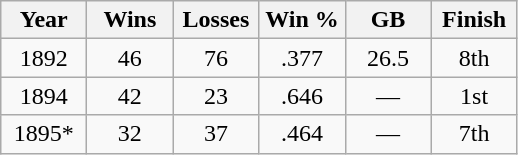<table class="sortable wikitable" style="text-align:center;">
<tr>
<th width="50px">Year</th>
<th width="50px">Wins</th>
<th width="50px">Losses</th>
<th width="50px">Win %</th>
<th width="50px">GB</th>
<th width="50px">Finish</th>
</tr>
<tr>
<td>1892</td>
<td>46</td>
<td>76</td>
<td>.377</td>
<td>26.5</td>
<td>8th</td>
</tr>
<tr>
<td>1894</td>
<td>42</td>
<td>23</td>
<td>.646</td>
<td>—</td>
<td>1st</td>
</tr>
<tr>
<td>1895*</td>
<td>32</td>
<td>37</td>
<td>.464</td>
<td>—</td>
<td>7th</td>
</tr>
</table>
